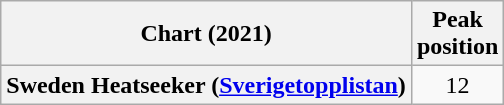<table class="wikitable plainrowheaders" style="text-align:center">
<tr>
<th scope="col">Chart (2021)</th>
<th scope="col">Peak<br>position</th>
</tr>
<tr>
<th scope="row">Sweden Heatseeker (<a href='#'>Sverigetopplistan</a>)</th>
<td>12</td>
</tr>
</table>
